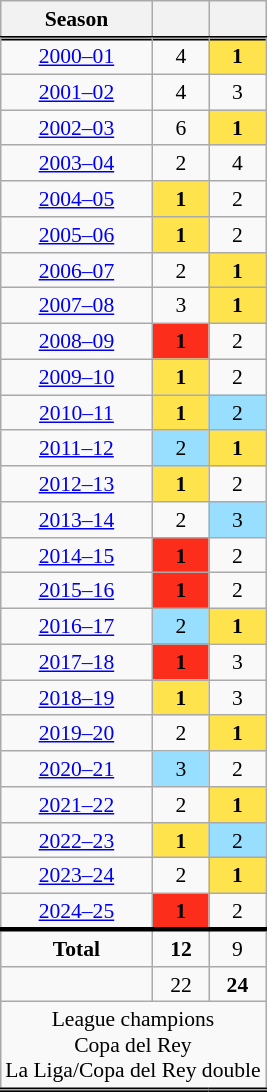<table class="wikitable sortable" style="text-align:center; font-size:90%; float:right; margin-left:1em">
<tr>
<th>Season</th>
<th></th>
<th></th>
</tr>
<tr style="border-top:3px solid black">
</tr>
<tr>
<td><a href='#'>2000–01</a></td>
<td>4</td>
<td style="background: #FFE34D;"><strong>1</strong></td>
</tr>
<tr>
<td><a href='#'>2001–02</a></td>
<td>4</td>
<td>3</td>
</tr>
<tr>
<td><a href='#'>2002–03</a></td>
<td>6</td>
<td style="background: #FFE34D;"><strong>1</strong></td>
</tr>
<tr>
<td><a href='#'>2003–04</a></td>
<td>2</td>
<td>4</td>
</tr>
<tr>
<td><a href='#'>2004–05</a></td>
<td style="background: #FFE34D;"><strong>1</strong></td>
<td>2</td>
</tr>
<tr>
<td><a href='#'>2005–06</a></td>
<td style="background: #FFE34D;"><strong>1</strong></td>
<td>2</td>
</tr>
<tr>
<td><a href='#'>2006–07</a></td>
<td>2</td>
<td style="background: #FFE34D;"><strong>1</strong></td>
</tr>
<tr>
<td><a href='#'>2007–08</a></td>
<td>3</td>
<td style="background: #FFE34D;"><strong>1</strong></td>
</tr>
<tr>
<td><a href='#'>2008–09</a></td>
<td style="background: #FD2D1C;"><strong>1</strong></td>
<td>2</td>
</tr>
<tr>
<td><a href='#'>2009–10</a></td>
<td style="background: #FFE34D;"><strong>1</strong></td>
<td>2</td>
</tr>
<tr>
<td><a href='#'>2010–11</a></td>
<td style="background: #FFE34D;"><strong>1</strong></td>
<td style="background: #97DEFF;">2</td>
</tr>
<tr>
<td><a href='#'>2011–12</a></td>
<td style="background: #97DEFF;">2</td>
<td style="background: #FFE34D;"><strong>1</strong></td>
</tr>
<tr>
<td><a href='#'>2012–13</a></td>
<td style="background: #FFE34D;"><strong>1</strong></td>
<td>2</td>
</tr>
<tr>
<td><a href='#'>2013–14</a></td>
<td>2</td>
<td style="background: #97DEFF;">3</td>
</tr>
<tr>
<td><a href='#'>2014–15</a></td>
<td style="background: #FD2D1C;"><strong>1</strong></td>
<td>2</td>
</tr>
<tr>
<td><a href='#'>2015–16</a></td>
<td style="background: #FD2D1C;"><strong>1</strong></td>
<td>2</td>
</tr>
<tr>
<td><a href='#'>2016–17</a></td>
<td style="background: #97DEFF;">2</td>
<td style="background: #FFE34D;"><strong>1</strong></td>
</tr>
<tr>
<td><a href='#'>2017–18</a></td>
<td style="background: #FD2D1C;"><strong>1</strong></td>
<td>3</td>
</tr>
<tr>
<td><a href='#'>2018–19</a></td>
<td style="background: #FFE34D;"><strong>1</strong></td>
<td>3</td>
</tr>
<tr>
<td><a href='#'>2019–20</a></td>
<td>2</td>
<td style="background: #FFE34D;"><strong>1</strong></td>
</tr>
<tr>
<td><a href='#'>2020–21</a></td>
<td style="background: #97DEFF;">3</td>
<td>2</td>
</tr>
<tr>
<td><a href='#'>2021–22</a></td>
<td>2</td>
<td style="background: #FFE34D;"><strong>1</strong></td>
</tr>
<tr>
<td><a href='#'>2022–23</a></td>
<td style="background: #FFE34D;"><strong>1</strong></td>
<td style="background: #97DEFF;">2</td>
</tr>
<tr>
<td><a href='#'>2023–24</a></td>
<td>2</td>
<td style="background: #FFE34D;"><strong>1</strong></td>
</tr>
<tr>
<td><a href='#'>2024–25</a></td>
<td style="background: #FD2D1C;"><strong>1</strong></td>
<td>2</td>
</tr>
<tr>
</tr>
<tr style="border-top:3px solid black" class="sortbottom">
<td><strong>Total</strong></td>
<td><strong>12</strong></td>
<td>9</td>
</tr>
<tr class="sortbottom">
<td><strong></strong></td>
<td>22</td>
<td><strong>24</strong></td>
</tr>
<tr class="sortbottom">
<td colspan="7"> League champions<br> Copa del Rey<br> La Liga/Copa del Rey double</td>
</tr>
<tr style="border-top:3px solid black" class="sortbottom">
</tr>
</table>
